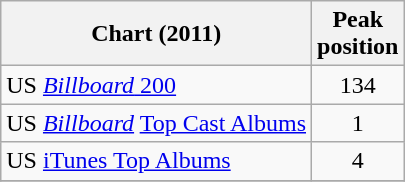<table class="wikitable sortable">
<tr>
<th>Chart (2011)</th>
<th>Peak<br>position</th>
</tr>
<tr>
<td>US <a href='#'><em>Billboard</em> 200</a></td>
<td align="center">134</td>
</tr>
<tr>
<td>US <em><a href='#'>Billboard</a></em> <a href='#'>Top Cast Albums</a></td>
<td align="center">1</td>
</tr>
<tr>
<td>US <a href='#'>iTunes Top Albums</a></td>
<td align="center">4</td>
</tr>
<tr>
</tr>
</table>
